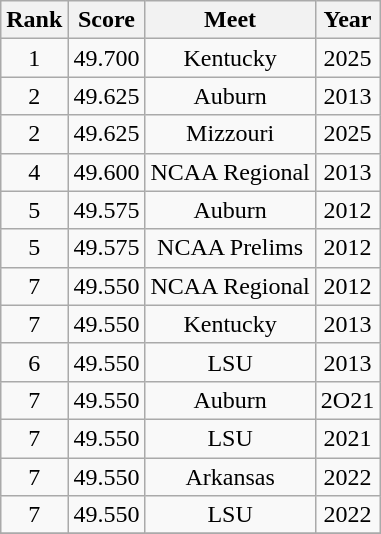<table class="wikitable">
<tr>
<th>Rank</th>
<th>Score</th>
<th>Meet</th>
<th>Year</th>
</tr>
<tr>
<td align=center>1</td>
<td>49.700</td>
<td align=center>Kentucky</td>
<td align=center>2025</td>
</tr>
<tr>
<td align=center>2</td>
<td>49.625</td>
<td align=center>Auburn</td>
<td align=center>2013</td>
</tr>
<tr>
<td align=center>2</td>
<td>49.625</td>
<td align=center>Mizzouri</td>
<td align=center>2025</td>
</tr>
<tr>
<td align=center>4</td>
<td>49.600</td>
<td align=center>NCAA Regional</td>
<td align=center>2013</td>
</tr>
<tr>
<td align=center>5</td>
<td>49.575</td>
<td align=center>Auburn</td>
<td align=center>2012</td>
</tr>
<tr>
<td align=center>5</td>
<td>49.575</td>
<td align=center>NCAA Prelims</td>
<td align=center>2012</td>
</tr>
<tr>
<td align=center>7</td>
<td>49.550</td>
<td align=center>NCAA Regional</td>
<td align=center>2012</td>
</tr>
<tr>
<td align=center>7</td>
<td>49.550</td>
<td align=center>Kentucky</td>
<td align=center>2013</td>
</tr>
<tr>
<td align=center>6</td>
<td>49.550</td>
<td align=center>LSU</td>
<td align=center>2013</td>
</tr>
<tr>
<td align=center>7</td>
<td>49.550</td>
<td align=center>Auburn</td>
<td align=center>2O21</td>
</tr>
<tr>
<td align=center>7</td>
<td>49.550</td>
<td align=center>LSU</td>
<td align=center>2021</td>
</tr>
<tr>
<td align=center>7</td>
<td>49.550</td>
<td align=center>Arkansas</td>
<td align=center>2022</td>
</tr>
<tr>
<td align=center>7</td>
<td>49.550</td>
<td align=center>LSU</td>
<td align=center>2022</td>
</tr>
<tr>
</tr>
</table>
